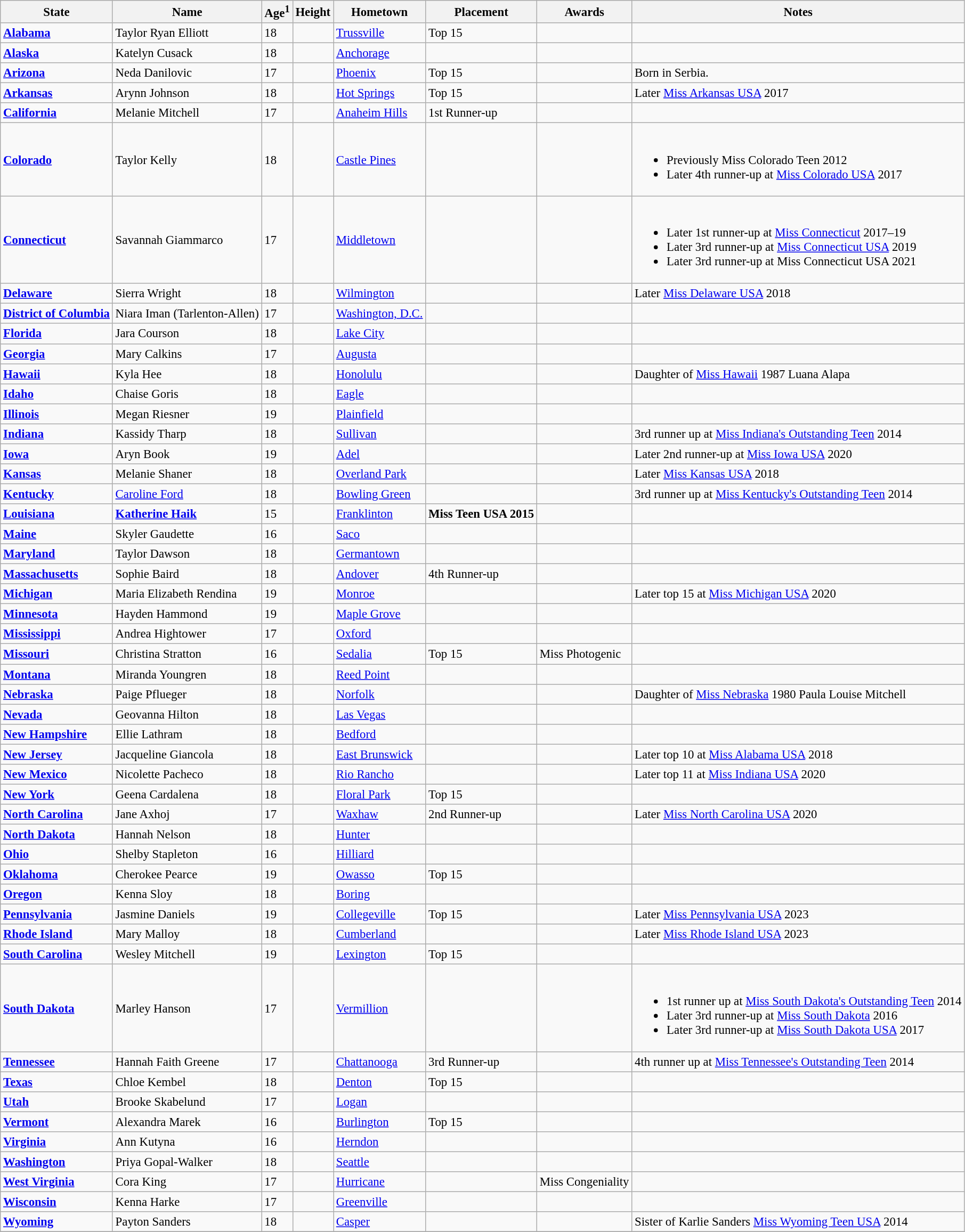<table class="wikitable sortable" style="font-size:95%;">
<tr>
<th>State</th>
<th>Name</th>
<th>Age<sup>1</sup></th>
<th>Height</th>
<th>Hometown</th>
<th>Placement</th>
<th>Awards</th>
<th>Notes</th>
</tr>
<tr>
<td><strong><a href='#'>Alabama</a></strong></td>
<td>Taylor Ryan Elliott</td>
<td>18</td>
<td></td>
<td><a href='#'>Trussville</a></td>
<td>Top 15</td>
<td></td>
<td></td>
</tr>
<tr>
<td><strong><a href='#'>Alaska</a></strong></td>
<td>Katelyn Cusack</td>
<td>18</td>
<td></td>
<td><a href='#'>Anchorage</a></td>
<td></td>
<td></td>
<td></td>
</tr>
<tr>
<td><strong><a href='#'>Arizona</a></strong></td>
<td>Neda Danilovic</td>
<td>17</td>
<td></td>
<td><a href='#'>Phoenix</a></td>
<td>Top 15</td>
<td></td>
<td>Born in Serbia.</td>
</tr>
<tr>
<td><strong><a href='#'>Arkansas</a></strong></td>
<td>Arynn Johnson</td>
<td>18</td>
<td></td>
<td><a href='#'>Hot Springs</a></td>
<td>Top 15</td>
<td></td>
<td>Later <a href='#'>Miss Arkansas USA</a> 2017</td>
</tr>
<tr>
<td><strong><a href='#'>California</a></strong></td>
<td>Melanie Mitchell</td>
<td>17</td>
<td></td>
<td><a href='#'>Anaheim Hills</a></td>
<td>1st Runner-up</td>
<td></td>
<td></td>
</tr>
<tr>
<td><strong> <a href='#'>Colorado</a></strong></td>
<td>Taylor Kelly</td>
<td>18</td>
<td></td>
<td><a href='#'>Castle Pines</a></td>
<td></td>
<td></td>
<td><br><ul><li>Previously Miss Colorado Teen 2012</li><li>Later 4th runner-up at <a href='#'>Miss Colorado USA</a> 2017</li></ul></td>
</tr>
<tr>
<td><strong><a href='#'>Connecticut</a></strong></td>
<td>Savannah Giammarco</td>
<td>17</td>
<td></td>
<td><a href='#'>Middletown</a></td>
<td></td>
<td></td>
<td><br><ul><li>Later 1st runner-up at <a href='#'>Miss Connecticut</a> 2017–19</li><li>Later 3rd runner-up at <a href='#'>Miss Connecticut USA</a> 2019</li><li>Later 3rd runner-up at Miss Connecticut USA 2021</li></ul></td>
</tr>
<tr>
<td><strong><a href='#'>Delaware</a></strong></td>
<td>Sierra Wright</td>
<td>18</td>
<td></td>
<td><a href='#'>Wilmington</a></td>
<td></td>
<td></td>
<td>Later <a href='#'>Miss Delaware USA</a> 2018</td>
</tr>
<tr>
<td><strong><a href='#'>District of Columbia</a></strong></td>
<td>Niara Iman (Tarlenton-Allen)</td>
<td>17</td>
<td></td>
<td><a href='#'>Washington, D.C.</a></td>
<td></td>
<td></td>
<td></td>
</tr>
<tr>
<td><strong><a href='#'>Florida</a></strong></td>
<td>Jara Courson</td>
<td>18</td>
<td></td>
<td><a href='#'>Lake City</a></td>
<td></td>
<td></td>
<td></td>
</tr>
<tr>
<td><strong><a href='#'>Georgia</a></strong></td>
<td>Mary Calkins</td>
<td>17</td>
<td></td>
<td><a href='#'>Augusta</a></td>
<td></td>
<td></td>
<td></td>
</tr>
<tr>
<td><strong><a href='#'>Hawaii</a></strong></td>
<td>Kyla Hee</td>
<td>18</td>
<td></td>
<td><a href='#'>Honolulu</a></td>
<td></td>
<td></td>
<td>Daughter of <a href='#'>Miss Hawaii</a> 1987 Luana Alapa</td>
</tr>
<tr>
<td><strong><a href='#'>Idaho</a></strong></td>
<td>Chaise Goris</td>
<td>18</td>
<td></td>
<td><a href='#'>Eagle</a></td>
<td></td>
<td></td>
<td></td>
</tr>
<tr>
<td><strong><a href='#'>Illinois</a></strong></td>
<td>Megan Riesner</td>
<td>19</td>
<td></td>
<td><a href='#'>Plainfield</a></td>
<td></td>
<td></td>
<td></td>
</tr>
<tr>
<td><strong><a href='#'>Indiana</a></strong></td>
<td>Kassidy Tharp</td>
<td>18</td>
<td></td>
<td><a href='#'>Sullivan</a></td>
<td></td>
<td></td>
<td>3rd runner up at <a href='#'>Miss Indiana's Outstanding Teen</a> 2014</td>
</tr>
<tr>
<td><strong><a href='#'>Iowa</a></strong></td>
<td>Aryn Book</td>
<td>19</td>
<td></td>
<td><a href='#'>Adel</a></td>
<td></td>
<td></td>
<td>Later 2nd runner-up at <a href='#'>Miss Iowa USA</a> 2020</td>
</tr>
<tr>
<td><strong><a href='#'>Kansas</a></strong></td>
<td>Melanie Shaner</td>
<td>18</td>
<td></td>
<td><a href='#'>Overland Park</a></td>
<td></td>
<td></td>
<td>Later <a href='#'>Miss Kansas USA</a> 2018</td>
</tr>
<tr>
<td><strong><a href='#'>Kentucky</a></strong></td>
<td><a href='#'>Caroline Ford</a></td>
<td>18</td>
<td></td>
<td><a href='#'>Bowling Green</a></td>
<td></td>
<td></td>
<td>3rd runner up at <a href='#'>Miss Kentucky's Outstanding Teen</a> 2014</td>
</tr>
<tr>
<td><strong> <a href='#'>Louisiana</a></strong></td>
<td><strong><a href='#'>Katherine Haik</a></strong></td>
<td>15</td>
<td></td>
<td><a href='#'>Franklinton</a></td>
<td><strong>Miss Teen USA 2015</strong></td>
<td></td>
<td></td>
</tr>
<tr>
<td><strong> <a href='#'>Maine</a></strong></td>
<td>Skyler Gaudette</td>
<td>16</td>
<td></td>
<td><a href='#'>Saco</a></td>
<td></td>
<td></td>
<td></td>
</tr>
<tr>
<td><strong><a href='#'>Maryland</a></strong></td>
<td>Taylor Dawson</td>
<td>18</td>
<td></td>
<td><a href='#'>Germantown</a></td>
<td></td>
<td></td>
<td></td>
</tr>
<tr>
<td><strong><a href='#'>Massachusetts</a></strong></td>
<td>Sophie Baird</td>
<td>18</td>
<td></td>
<td><a href='#'>Andover</a></td>
<td>4th Runner-up</td>
<td></td>
<td></td>
</tr>
<tr>
<td><strong><a href='#'>Michigan</a></strong></td>
<td>Maria Elizabeth Rendina</td>
<td>19</td>
<td></td>
<td><a href='#'>Monroe</a></td>
<td></td>
<td></td>
<td>Later top 15 at <a href='#'>Miss Michigan USA</a> 2020</td>
</tr>
<tr>
<td><strong><a href='#'>Minnesota</a></strong></td>
<td>Hayden Hammond</td>
<td>19</td>
<td></td>
<td><a href='#'>Maple Grove</a></td>
<td></td>
<td></td>
<td></td>
</tr>
<tr>
<td><strong><a href='#'>Mississippi</a></strong></td>
<td>Andrea Hightower</td>
<td>17</td>
<td></td>
<td><a href='#'>Oxford</a></td>
<td></td>
<td></td>
<td></td>
</tr>
<tr>
<td><strong><a href='#'>Missouri</a></strong></td>
<td>Christina Stratton</td>
<td>16</td>
<td></td>
<td><a href='#'>Sedalia</a></td>
<td>Top 15</td>
<td>Miss Photogenic</td>
<td></td>
</tr>
<tr>
<td><strong><a href='#'>Montana</a></strong></td>
<td>Miranda Youngren</td>
<td>18</td>
<td></td>
<td><a href='#'>Reed Point</a></td>
<td></td>
<td></td>
<td></td>
</tr>
<tr>
<td><strong><a href='#'>Nebraska</a></strong></td>
<td>Paige Pflueger</td>
<td>18</td>
<td></td>
<td><a href='#'>Norfolk</a></td>
<td></td>
<td></td>
<td>Daughter of <a href='#'>Miss Nebraska</a> 1980 Paula Louise Mitchell</td>
</tr>
<tr>
<td><strong><a href='#'>Nevada</a></strong></td>
<td>Geovanna Hilton</td>
<td>18</td>
<td></td>
<td><a href='#'>Las Vegas</a></td>
<td></td>
<td></td>
<td></td>
</tr>
<tr>
<td><strong><a href='#'>New Hampshire</a></strong></td>
<td>Ellie Lathram</td>
<td>18</td>
<td></td>
<td><a href='#'>Bedford</a></td>
<td></td>
<td></td>
<td></td>
</tr>
<tr>
<td><strong><a href='#'>New Jersey</a></strong></td>
<td>Jacqueline Giancola</td>
<td>18</td>
<td></td>
<td><a href='#'>East Brunswick</a></td>
<td></td>
<td></td>
<td>Later top 10 at <a href='#'>Miss Alabama USA</a> 2018</td>
</tr>
<tr>
<td><strong><a href='#'>New Mexico</a></strong></td>
<td>Nicolette Pacheco</td>
<td>18</td>
<td></td>
<td><a href='#'>Rio Rancho</a></td>
<td></td>
<td></td>
<td>Later top 11 at <a href='#'>Miss Indiana USA</a> 2020</td>
</tr>
<tr>
<td><strong><a href='#'>New York</a></strong></td>
<td>Geena Cardalena</td>
<td>18</td>
<td></td>
<td><a href='#'>Floral Park</a></td>
<td>Top 15</td>
<td></td>
<td></td>
</tr>
<tr>
<td><strong><a href='#'>North Carolina</a></strong></td>
<td>Jane Axhoj</td>
<td>17</td>
<td></td>
<td><a href='#'>Waxhaw</a></td>
<td>2nd Runner-up</td>
<td></td>
<td>Later <a href='#'>Miss North Carolina USA</a> 2020</td>
</tr>
<tr>
<td><strong><a href='#'>North Dakota</a></strong></td>
<td>Hannah Nelson</td>
<td>18</td>
<td></td>
<td><a href='#'>Hunter</a></td>
<td></td>
<td></td>
<td></td>
</tr>
<tr>
<td><strong><a href='#'>Ohio</a></strong></td>
<td>Shelby Stapleton</td>
<td>16</td>
<td></td>
<td><a href='#'>Hilliard</a></td>
<td></td>
<td></td>
<td></td>
</tr>
<tr>
<td><strong><a href='#'>Oklahoma</a></strong></td>
<td>Cherokee Pearce</td>
<td>19</td>
<td></td>
<td><a href='#'>Owasso</a></td>
<td>Top 15</td>
<td></td>
<td></td>
</tr>
<tr>
<td><strong><a href='#'>Oregon</a></strong></td>
<td>Kenna Sloy</td>
<td>18</td>
<td></td>
<td><a href='#'>Boring</a></td>
<td></td>
<td></td>
<td></td>
</tr>
<tr>
<td><strong><a href='#'>Pennsylvania</a></strong></td>
<td>Jasmine Daniels</td>
<td>19</td>
<td></td>
<td><a href='#'>Collegeville</a></td>
<td>Top 15</td>
<td></td>
<td>Later <a href='#'>Miss Pennsylvania USA</a> 2023</td>
</tr>
<tr>
<td><strong><a href='#'>Rhode Island</a></strong></td>
<td>Mary Malloy</td>
<td>18</td>
<td></td>
<td><a href='#'>Cumberland</a></td>
<td></td>
<td></td>
<td>Later <a href='#'>Miss Rhode Island USA</a> 2023</td>
</tr>
<tr>
<td><strong><a href='#'>South Carolina</a></strong></td>
<td>Wesley Mitchell</td>
<td>19</td>
<td></td>
<td><a href='#'>Lexington</a></td>
<td>Top 15</td>
<td></td>
<td></td>
</tr>
<tr>
<td><strong><a href='#'>South Dakota</a></strong></td>
<td>Marley Hanson</td>
<td>17</td>
<td></td>
<td><a href='#'>Vermillion</a></td>
<td></td>
<td></td>
<td><br><ul><li>1st runner up at <a href='#'>Miss South Dakota's Outstanding Teen</a> 2014</li><li>Later 3rd runner-up at <a href='#'>Miss South Dakota</a> 2016</li><li>Later 3rd runner-up at <a href='#'>Miss South Dakota USA</a> 2017</li></ul></td>
</tr>
<tr>
<td><strong><a href='#'>Tennessee</a></strong></td>
<td>Hannah Faith Greene</td>
<td>17</td>
<td></td>
<td><a href='#'>Chattanooga</a></td>
<td>3rd Runner-up</td>
<td></td>
<td>4th runner up at <a href='#'>Miss Tennessee's Outstanding Teen</a> 2014</td>
</tr>
<tr>
<td><strong><a href='#'>Texas</a></strong></td>
<td>Chloe Kembel</td>
<td>18</td>
<td></td>
<td><a href='#'>Denton</a></td>
<td>Top 15</td>
<td></td>
<td></td>
</tr>
<tr>
<td><strong><a href='#'>Utah</a></strong></td>
<td>Brooke Skabelund</td>
<td>17</td>
<td></td>
<td><a href='#'>Logan</a></td>
<td></td>
<td></td>
<td></td>
</tr>
<tr>
<td><strong><a href='#'>Vermont</a></strong></td>
<td>Alexandra Marek</td>
<td>16</td>
<td></td>
<td><a href='#'>Burlington</a></td>
<td>Top 15</td>
<td></td>
<td></td>
</tr>
<tr>
<td><strong><a href='#'>Virginia</a></strong></td>
<td>Ann Kutyna</td>
<td>16</td>
<td></td>
<td><a href='#'>Herndon</a></td>
<td></td>
<td></td>
<td></td>
</tr>
<tr>
<td><strong><a href='#'>Washington</a></strong></td>
<td>Priya Gopal-Walker</td>
<td>18</td>
<td></td>
<td><a href='#'>Seattle</a></td>
<td></td>
<td></td>
<td></td>
</tr>
<tr>
<td><strong><a href='#'>West Virginia</a></strong></td>
<td>Cora King</td>
<td>17</td>
<td></td>
<td><a href='#'>Hurricane</a></td>
<td></td>
<td>Miss Congeniality</td>
<td></td>
</tr>
<tr>
<td><strong><a href='#'>Wisconsin</a></strong></td>
<td>Kenna Harke</td>
<td>17</td>
<td></td>
<td><a href='#'>Greenville</a></td>
<td></td>
<td></td>
<td></td>
</tr>
<tr>
<td><strong><a href='#'>Wyoming</a></strong></td>
<td>Payton Sanders</td>
<td>18</td>
<td></td>
<td><a href='#'>Casper</a></td>
<td></td>
<td></td>
<td>Sister of Karlie Sanders <a href='#'>Miss Wyoming Teen USA</a> 2014</td>
</tr>
<tr>
</tr>
</table>
